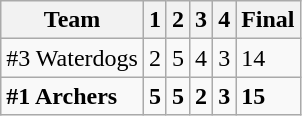<table class="wikitable">
<tr>
<th>Team</th>
<th>1</th>
<th>2</th>
<th>3</th>
<th>4</th>
<th>Final</th>
</tr>
<tr>
<td>#3 Waterdogs</td>
<td>2</td>
<td>5</td>
<td>4</td>
<td>3</td>
<td>14</td>
</tr>
<tr>
<td><strong>#1 Archers</strong></td>
<td><strong>5</strong></td>
<td><strong>5</strong></td>
<td><strong>2</strong></td>
<td><strong>3</strong></td>
<td><strong>15</strong></td>
</tr>
</table>
